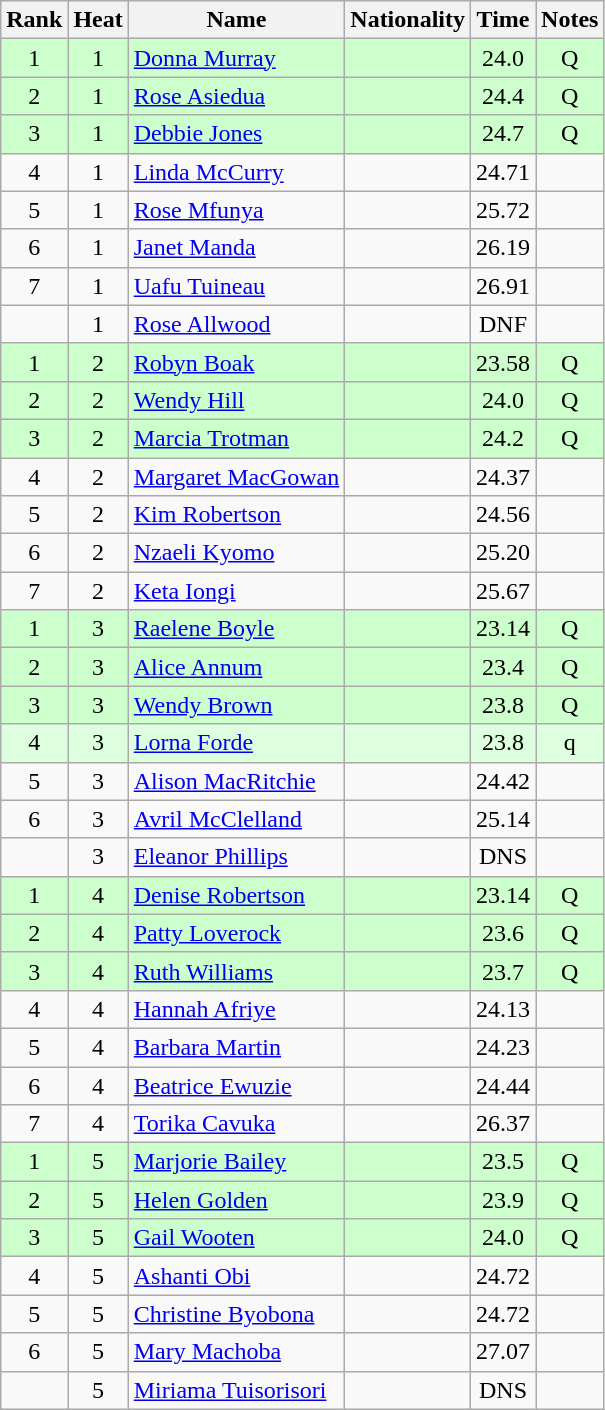<table class="wikitable sortable" style="text-align:center;margin-top:0.5em;">
<tr>
<th scope=col>Rank</th>
<th scope=col>Heat</th>
<th scope=col>Name</th>
<th scope=col>Nationality</th>
<th scope=col>Time</th>
<th scope=col>Notes</th>
</tr>
<tr style="background-color:#ccffcc;">
<td>1</td>
<td>1</td>
<td style="text-align:left;"><a href='#'>Donna Murray</a></td>
<td style="text-align:left;"></td>
<td>24.0</td>
<td>Q</td>
</tr>
<tr style="background-color:#ccffcc;">
<td>2</td>
<td>1</td>
<td style="text-align:left;"><a href='#'>Rose Asiedua</a></td>
<td style="text-align:left;"></td>
<td>24.4</td>
<td>Q</td>
</tr>
<tr style="background-color:#ccffcc;">
<td>3</td>
<td>1</td>
<td style="text-align:left;"><a href='#'>Debbie Jones</a></td>
<td style="text-align:left;"></td>
<td>24.7</td>
<td>Q</td>
</tr>
<tr>
<td>4</td>
<td>1</td>
<td style="text-align:left;"><a href='#'>Linda McCurry</a></td>
<td style="text-align:left;"></td>
<td>24.71</td>
<td></td>
</tr>
<tr>
<td>5</td>
<td>1</td>
<td style="text-align:left;"><a href='#'>Rose Mfunya</a></td>
<td style="text-align:left;"></td>
<td>25.72</td>
<td></td>
</tr>
<tr>
<td>6</td>
<td>1</td>
<td style="text-align:left;"><a href='#'>Janet Manda</a></td>
<td style="text-align:left;"></td>
<td>26.19</td>
<td></td>
</tr>
<tr>
<td>7</td>
<td>1</td>
<td style="text-align:left;"><a href='#'>Uafu Tuineau</a></td>
<td style="text-align:left;"></td>
<td>26.91</td>
<td></td>
</tr>
<tr>
<td data-sort-value="9"></td>
<td>1</td>
<td style="text-align:left;"><a href='#'>Rose Allwood</a></td>
<td style="text-align:left;"></td>
<td data-sort-value="99.99">DNF</td>
<td></td>
</tr>
<tr style="background-color:#ccffcc;">
<td>1</td>
<td>2</td>
<td style="text-align:left;"><a href='#'>Robyn Boak</a></td>
<td style="text-align:left;"></td>
<td>23.58</td>
<td>Q</td>
</tr>
<tr style="background-color:#ccffcc;">
<td>2</td>
<td>2</td>
<td style="text-align:left;"><a href='#'>Wendy Hill</a></td>
<td style="text-align:left;"></td>
<td>24.0</td>
<td>Q</td>
</tr>
<tr style="background-color:#ccffcc;">
<td>3</td>
<td>2</td>
<td style="text-align:left;"><a href='#'>Marcia Trotman</a></td>
<td style="text-align:left;"></td>
<td>24.2</td>
<td>Q</td>
</tr>
<tr>
<td>4</td>
<td>2</td>
<td style="text-align:left;"><a href='#'>Margaret MacGowan</a></td>
<td style="text-align:left;"></td>
<td>24.37</td>
<td></td>
</tr>
<tr>
<td>5</td>
<td>2</td>
<td style="text-align:left;"><a href='#'>Kim Robertson</a></td>
<td style="text-align:left;"></td>
<td>24.56</td>
<td></td>
</tr>
<tr>
<td>6</td>
<td>2</td>
<td style="text-align:left;"><a href='#'>Nzaeli Kyomo</a></td>
<td style="text-align:left;"></td>
<td>25.20</td>
<td></td>
</tr>
<tr>
<td>7</td>
<td>2</td>
<td style="text-align:left;"><a href='#'>Keta Iongi</a></td>
<td style="text-align:left;"></td>
<td>25.67</td>
<td></td>
</tr>
<tr style="background-color:#ccffcc;">
<td>1</td>
<td>3</td>
<td style="text-align:left;"><a href='#'>Raelene Boyle</a></td>
<td style="text-align:left;"></td>
<td>23.14</td>
<td>Q</td>
</tr>
<tr style="background-color:#ccffcc;">
<td>2</td>
<td>3</td>
<td style="text-align:left;"><a href='#'>Alice Annum</a></td>
<td style="text-align:left;"></td>
<td>23.4</td>
<td>Q</td>
</tr>
<tr style="background-color:#ccffcc;">
<td>3</td>
<td>3</td>
<td style="text-align:left;"><a href='#'>Wendy Brown</a></td>
<td style="text-align:left;"></td>
<td>23.8</td>
<td>Q</td>
</tr>
<tr style="background-color:#ddffdd;">
<td>4</td>
<td>3</td>
<td style="text-align:left;"><a href='#'>Lorna Forde</a></td>
<td style="text-align:left;"></td>
<td>23.8</td>
<td>q</td>
</tr>
<tr>
<td>5</td>
<td>3</td>
<td style="text-align:left;"><a href='#'>Alison MacRitchie</a></td>
<td style="text-align:left;"></td>
<td>24.42</td>
<td></td>
</tr>
<tr>
<td>6</td>
<td>3</td>
<td style="text-align:left;"><a href='#'>Avril McClelland</a></td>
<td style="text-align:left;"></td>
<td>25.14</td>
<td></td>
</tr>
<tr>
<td data-sort-value="9"></td>
<td>3</td>
<td style="text-align:left;"><a href='#'>Eleanor Phillips</a></td>
<td style="text-align:left;"></td>
<td data-sort-value="99.99">DNS</td>
<td></td>
</tr>
<tr style="background-color:#ccffcc;">
<td>1</td>
<td>4</td>
<td style="text-align:left;"><a href='#'>Denise Robertson</a></td>
<td style="text-align:left;"></td>
<td>23.14</td>
<td>Q</td>
</tr>
<tr style="background-color:#ccffcc;">
<td>2</td>
<td>4</td>
<td style="text-align:left;"><a href='#'>Patty Loverock</a></td>
<td style="text-align:left;"></td>
<td>23.6</td>
<td>Q</td>
</tr>
<tr style="background-color:#ccffcc;">
<td>3</td>
<td>4</td>
<td style="text-align:left;"><a href='#'>Ruth Williams</a></td>
<td style="text-align:left;"></td>
<td>23.7</td>
<td>Q</td>
</tr>
<tr>
<td>4</td>
<td>4</td>
<td style="text-align:left;"><a href='#'>Hannah Afriye</a></td>
<td style="text-align:left;"></td>
<td>24.13</td>
<td></td>
</tr>
<tr>
<td>5</td>
<td>4</td>
<td style="text-align:left;"><a href='#'>Barbara Martin</a></td>
<td style="text-align:left;"></td>
<td>24.23</td>
<td></td>
</tr>
<tr>
<td>6</td>
<td>4</td>
<td style="text-align:left;"><a href='#'>Beatrice Ewuzie</a></td>
<td style="text-align:left;"></td>
<td>24.44</td>
<td></td>
</tr>
<tr>
<td>7</td>
<td>4</td>
<td style="text-align:left;"><a href='#'>Torika Cavuka</a></td>
<td style="text-align:left;"></td>
<td>26.37</td>
<td></td>
</tr>
<tr style="background-color:#ccffcc;">
<td>1</td>
<td>5</td>
<td style="text-align:left;"><a href='#'>Marjorie Bailey</a></td>
<td style="text-align:left;"></td>
<td>23.5</td>
<td>Q</td>
</tr>
<tr style="background-color:#ccffcc;">
<td>2</td>
<td>5</td>
<td style="text-align:left;"><a href='#'>Helen Golden</a></td>
<td style="text-align:left;"></td>
<td>23.9</td>
<td>Q</td>
</tr>
<tr style="background-color:#ccffcc;">
<td>3</td>
<td>5</td>
<td style="text-align:left;"><a href='#'>Gail Wooten</a></td>
<td style="text-align:left;"></td>
<td>24.0</td>
<td>Q</td>
</tr>
<tr>
<td>4</td>
<td>5</td>
<td style="text-align:left;"><a href='#'>Ashanti Obi</a></td>
<td style="text-align:left;"></td>
<td>24.72</td>
<td></td>
</tr>
<tr>
<td>5</td>
<td>5</td>
<td style="text-align:left;"><a href='#'>Christine Byobona</a></td>
<td style="text-align:left;"></td>
<td>24.72</td>
<td></td>
</tr>
<tr>
<td>6</td>
<td>5</td>
<td style="text-align:left;"><a href='#'>Mary Machoba</a></td>
<td style="text-align:left;"></td>
<td>27.07</td>
<td></td>
</tr>
<tr>
<td data-sort-value="7"></td>
<td>5</td>
<td style="text-align:left;"><a href='#'>Miriama Tuisorisori</a></td>
<td style="text-align:left;"></td>
<td data-sort-value="99.99">DNS</td>
<td></td>
</tr>
</table>
